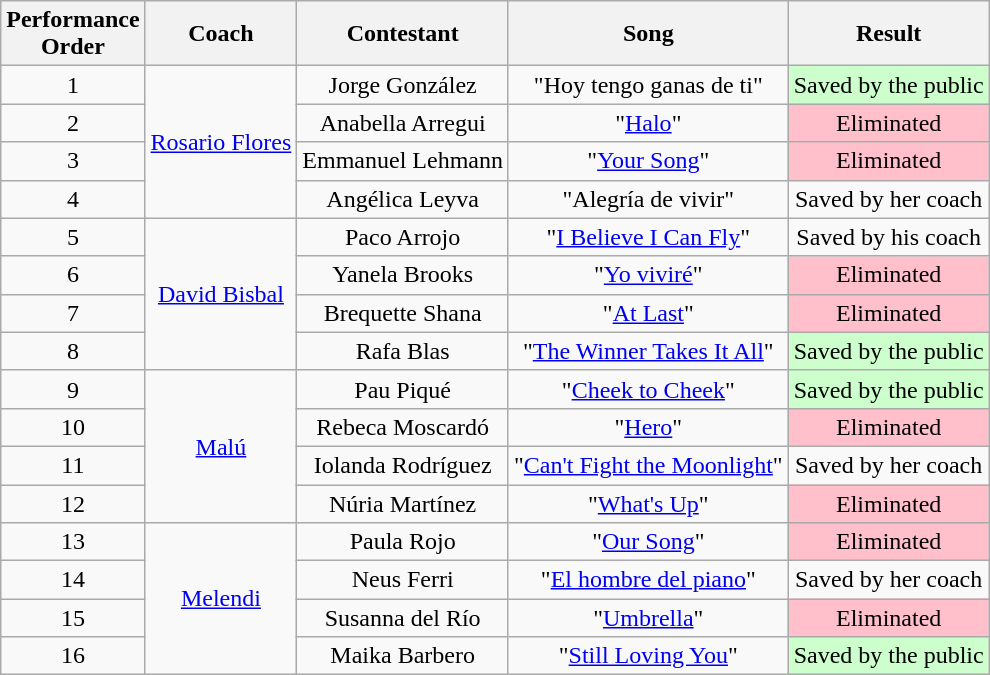<table class="wikitable" style="text-align: center; width: auto;">
<tr>
<th>Performance <br>Order</th>
<th>Coach</th>
<th>Contestant</th>
<th>Song</th>
<th>Result</th>
</tr>
<tr>
<td>1</td>
<td rowspan=4><a href='#'>Rosario Flores</a></td>
<td>Jorge González</td>
<td>"Hoy tengo ganas de ti"</td>
<td style="background:#cfc">Saved by the public</td>
</tr>
<tr>
<td>2</td>
<td>Anabella Arregui</td>
<td>"<a href='#'>Halo</a>"</td>
<td style="background:pink;">Eliminated</td>
</tr>
<tr>
<td>3</td>
<td>Emmanuel Lehmann</td>
<td>"<a href='#'>Your Song</a>"</td>
<td style="background:pink;">Eliminated</td>
</tr>
<tr>
<td>4</td>
<td>Angélica Leyva</td>
<td>"Alegría de vivir"</td>
<td>Saved by her coach</td>
</tr>
<tr>
<td>5</td>
<td rowspan=4><a href='#'>David Bisbal</a></td>
<td>Paco Arrojo</td>
<td>"<a href='#'>I Believe I Can Fly</a>"</td>
<td>Saved by his coach</td>
</tr>
<tr>
<td>6</td>
<td>Yanela Brooks</td>
<td>"<a href='#'>Yo viviré</a>"</td>
<td style="background:pink;">Eliminated</td>
</tr>
<tr>
<td>7</td>
<td>Brequette Shana</td>
<td>"<a href='#'>At Last</a>"</td>
<td style="background:pink;">Eliminated</td>
</tr>
<tr>
<td>8</td>
<td>Rafa Blas</td>
<td>"<a href='#'>The Winner Takes It All</a>"</td>
<td style="background:#cfc">Saved by the public</td>
</tr>
<tr>
<td>9</td>
<td rowspan=4><a href='#'>Malú</a></td>
<td>Pau Piqué</td>
<td>"<a href='#'>Cheek to Cheek</a>"</td>
<td style="background:#cfc">Saved by the public</td>
</tr>
<tr>
<td>10</td>
<td>Rebeca Moscardó</td>
<td>"<a href='#'>Hero</a>"</td>
<td style="background:pink;">Eliminated</td>
</tr>
<tr>
<td>11</td>
<td>Iolanda Rodríguez</td>
<td>"<a href='#'>Can't Fight the Moonlight</a>"</td>
<td>Saved by her coach</td>
</tr>
<tr>
<td>12</td>
<td>Núria Martínez</td>
<td>"<a href='#'>What's Up</a>"</td>
<td style="background:pink;">Eliminated</td>
</tr>
<tr>
<td>13</td>
<td rowspan=4><a href='#'>Melendi</a></td>
<td>Paula Rojo</td>
<td>"<a href='#'>Our Song</a>"</td>
<td style="background:pink;">Eliminated</td>
</tr>
<tr>
<td>14</td>
<td>Neus Ferri</td>
<td>"<a href='#'>El hombre del piano</a>"</td>
<td>Saved by her coach</td>
</tr>
<tr>
<td>15</td>
<td>Susanna del Río</td>
<td>"<a href='#'>Umbrella</a>"</td>
<td style="background:pink;">Eliminated</td>
</tr>
<tr>
<td>16</td>
<td>Maika Barbero</td>
<td>"<a href='#'>Still Loving You</a>"</td>
<td style="background:#cfc">Saved by the public</td>
</tr>
</table>
